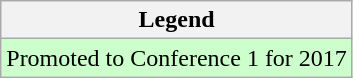<table class="wikitable">
<tr>
<th>Legend</th>
</tr>
<tr bgcolor=ccffcc>
<td>Promoted to Conference 1 for 2017</td>
</tr>
</table>
